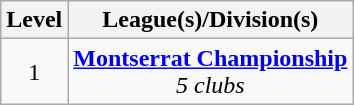<table class="wikitable" style="text-align: center;">
<tr>
<th>Level</th>
<th colspan="12">League(s)/Division(s)</th>
</tr>
<tr>
<td>1</td>
<td colspan="12"><strong><a href='#'>Montserrat Championship</a></strong><br><em>5 clubs</em></td>
</tr>
</table>
